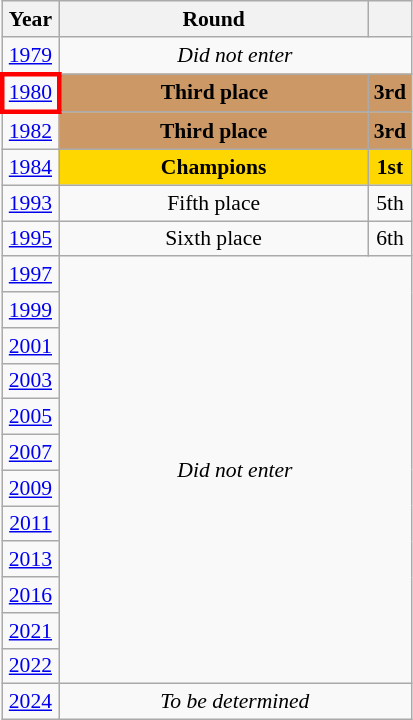<table class="wikitable" style="text-align: center; font-size:90%">
<tr>
<th>Year</th>
<th style="width:200px">Round</th>
<th></th>
</tr>
<tr>
<td><a href='#'>1979</a></td>
<td colspan="2"><em>Did not enter</em></td>
</tr>
<tr>
<td style="border: 3px solid red"><a href='#'>1980</a></td>
<td bgcolor="cc9966"><strong>Third place</strong></td>
<td bgcolor="cc9966"><strong>3rd</strong></td>
</tr>
<tr>
<td><a href='#'>1982</a></td>
<td bgcolor="cc9966"><strong>Third place</strong></td>
<td bgcolor="cc9966"><strong>3rd</strong></td>
</tr>
<tr>
<td><a href='#'>1984</a></td>
<td bgcolor=Gold><strong>Champions</strong></td>
<td bgcolor=Gold><strong>1st</strong></td>
</tr>
<tr>
<td><a href='#'>1993</a></td>
<td>Fifth place</td>
<td>5th</td>
</tr>
<tr>
<td><a href='#'>1995</a></td>
<td>Sixth place</td>
<td>6th</td>
</tr>
<tr>
<td><a href='#'>1997</a></td>
<td colspan="2" rowspan="12"><em>Did not enter</em></td>
</tr>
<tr>
<td><a href='#'>1999</a></td>
</tr>
<tr>
<td><a href='#'>2001</a></td>
</tr>
<tr>
<td><a href='#'>2003</a></td>
</tr>
<tr>
<td><a href='#'>2005</a></td>
</tr>
<tr>
<td><a href='#'>2007</a></td>
</tr>
<tr>
<td><a href='#'>2009</a></td>
</tr>
<tr>
<td><a href='#'>2011</a></td>
</tr>
<tr>
<td><a href='#'>2013</a></td>
</tr>
<tr>
<td><a href='#'>2016</a></td>
</tr>
<tr>
<td><a href='#'>2021</a></td>
</tr>
<tr>
<td><a href='#'>2022</a></td>
</tr>
<tr>
<td><a href='#'>2024</a></td>
<td colspan="2"><em>To be determined</em></td>
</tr>
</table>
